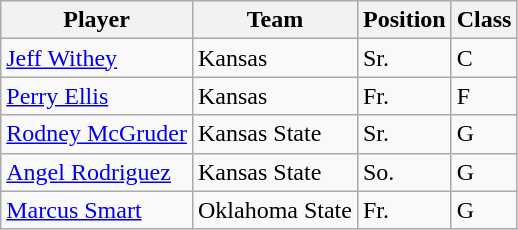<table class="wikitable">
<tr>
<th>Player</th>
<th>Team</th>
<th>Position</th>
<th>Class</th>
</tr>
<tr>
<td><a href='#'>Jeff Withey</a></td>
<td>Kansas</td>
<td>Sr.</td>
<td>C</td>
</tr>
<tr>
<td><a href='#'>Perry Ellis</a></td>
<td>Kansas</td>
<td>Fr.</td>
<td>F</td>
</tr>
<tr>
<td><a href='#'>Rodney McGruder</a></td>
<td>Kansas State</td>
<td>Sr.</td>
<td>G</td>
</tr>
<tr>
<td><a href='#'>Angel Rodriguez</a></td>
<td>Kansas State</td>
<td>So.</td>
<td>G</td>
</tr>
<tr>
<td><a href='#'>Marcus Smart</a></td>
<td>Oklahoma State</td>
<td>Fr.</td>
<td>G</td>
</tr>
</table>
